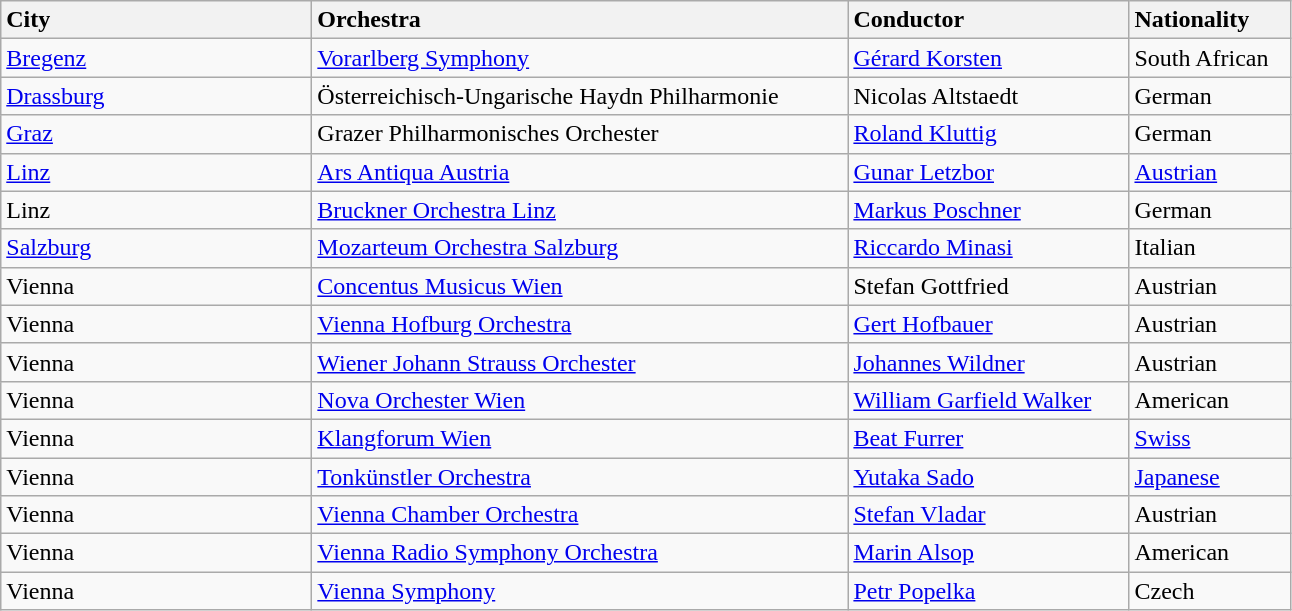<table class="wikitable">
<tr>
<td style="width: 200px; background: #f2f2f2"><strong>City</strong></td>
<td style="width: 350px; background: #f2f2f2"><strong>Orchestra</strong></td>
<td style="width: 180px; background: #f2f2f2"><strong>Conductor</strong></td>
<td style="width: 100px; background: #f2f2f2"><strong>Nationality</strong></td>
</tr>
<tr>
<td><a href='#'>Bregenz</a></td>
<td><a href='#'>Vorarlberg Symphony</a></td>
<td><a href='#'>Gérard Korsten</a></td>
<td>South African</td>
</tr>
<tr>
<td><a href='#'>Drassburg</a></td>
<td>Österreichisch-Ungarische Haydn Philharmonie</td>
<td>Nicolas Altstaedt</td>
<td>German</td>
</tr>
<tr>
<td><a href='#'>Graz</a></td>
<td>Grazer Philharmonisches Orchester</td>
<td><a href='#'>Roland Kluttig</a></td>
<td>German</td>
</tr>
<tr>
<td><a href='#'>Linz</a></td>
<td><a href='#'>Ars Antiqua Austria</a></td>
<td><a href='#'>Gunar Letzbor</a></td>
<td><a href='#'>Austrian</a></td>
</tr>
<tr>
<td>Linz</td>
<td><a href='#'>Bruckner Orchestra Linz</a></td>
<td><a href='#'>Markus Poschner</a></td>
<td>German</td>
</tr>
<tr>
<td><a href='#'>Salzburg</a></td>
<td><a href='#'>Mozarteum Orchestra Salzburg</a></td>
<td><a href='#'>Riccardo Minasi</a></td>
<td>Italian</td>
</tr>
<tr>
<td>Vienna</td>
<td><a href='#'>Concentus Musicus Wien</a></td>
<td>Stefan Gottfried</td>
<td>Austrian</td>
</tr>
<tr>
<td>Vienna</td>
<td><a href='#'>Vienna Hofburg Orchestra</a></td>
<td><a href='#'>Gert Hofbauer</a></td>
<td>Austrian</td>
</tr>
<tr>
<td>Vienna</td>
<td><a href='#'>Wiener Johann Strauss Orchester</a></td>
<td><a href='#'>Johannes Wildner</a></td>
<td>Austrian</td>
</tr>
<tr>
<td>Vienna</td>
<td><a href='#'>Nova Orchester Wien</a></td>
<td><a href='#'>William Garfield Walker</a></td>
<td>American</td>
</tr>
<tr>
<td>Vienna</td>
<td><a href='#'>Klangforum Wien</a></td>
<td><a href='#'>Beat Furrer</a></td>
<td><a href='#'>Swiss</a></td>
</tr>
<tr>
<td>Vienna</td>
<td><a href='#'>Tonkünstler Orchestra</a></td>
<td><a href='#'>Yutaka Sado</a></td>
<td><a href='#'>Japanese</a></td>
</tr>
<tr>
<td>Vienna</td>
<td><a href='#'>Vienna Chamber Orchestra</a></td>
<td><a href='#'>Stefan Vladar</a></td>
<td>Austrian</td>
</tr>
<tr>
<td>Vienna</td>
<td><a href='#'>Vienna Radio Symphony Orchestra</a></td>
<td><a href='#'>Marin Alsop</a></td>
<td>American</td>
</tr>
<tr>
<td>Vienna</td>
<td><a href='#'>Vienna Symphony</a></td>
<td><a href='#'>Petr Popelka</a></td>
<td>Czech</td>
</tr>
</table>
